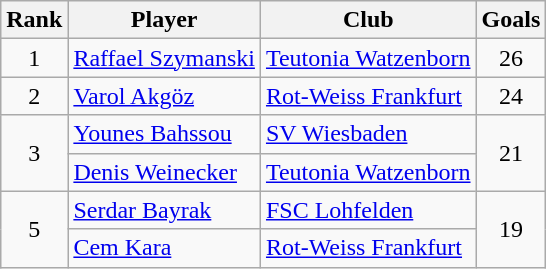<table class="wikitable" style="text-align:center">
<tr>
<th>Rank</th>
<th>Player</th>
<th>Club</th>
<th>Goals</th>
</tr>
<tr>
<td>1</td>
<td align="left"> <a href='#'>Raffael Szymanski</a></td>
<td align="left"><a href='#'>Teutonia Watzenborn</a></td>
<td>26</td>
</tr>
<tr>
<td>2</td>
<td align="left"> <a href='#'>Varol Akgöz</a></td>
<td align="left"><a href='#'>Rot-Weiss Frankfurt</a></td>
<td>24</td>
</tr>
<tr>
<td rowspan=2>3</td>
<td align="left"> <a href='#'>Younes Bahssou</a></td>
<td align="left"><a href='#'>SV Wiesbaden</a></td>
<td rowspan=2>21</td>
</tr>
<tr>
<td align="left"> <a href='#'>Denis Weinecker</a></td>
<td align="left"><a href='#'>Teutonia Watzenborn</a></td>
</tr>
<tr>
<td rowspan=2>5</td>
<td align="left"> <a href='#'>Serdar Bayrak</a></td>
<td align="left"><a href='#'>FSC Lohfelden</a></td>
<td rowspan=2>19</td>
</tr>
<tr>
<td align="left"> <a href='#'>Cem Kara</a></td>
<td align="left"><a href='#'>Rot-Weiss Frankfurt</a></td>
</tr>
</table>
